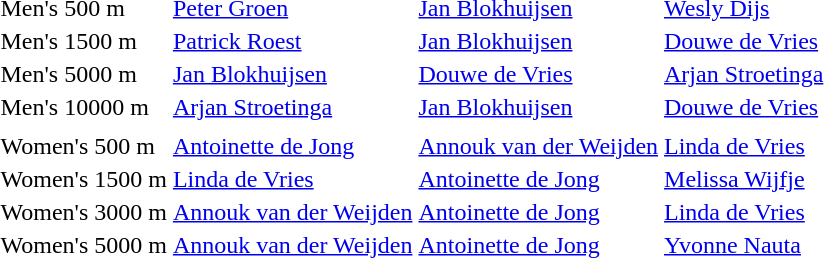<table>
<tr>
<td>Men's 500 m</td>
<td><a href='#'>Peter Groen</a></td>
<td><a href='#'>Jan Blokhuijsen</a></td>
<td><a href='#'>Wesly Dijs</a></td>
</tr>
<tr>
<td>Men's 1500 m</td>
<td><a href='#'>Patrick Roest</a></td>
<td><a href='#'>Jan Blokhuijsen</a></td>
<td><a href='#'>Douwe de Vries</a></td>
</tr>
<tr>
<td>Men's 5000 m</td>
<td><a href='#'>Jan Blokhuijsen</a></td>
<td><a href='#'>Douwe de Vries</a></td>
<td><a href='#'>Arjan Stroetinga</a></td>
</tr>
<tr>
<td>Men's 10000 m</td>
<td><a href='#'>Arjan Stroetinga</a></td>
<td><a href='#'>Jan Blokhuijsen</a></td>
<td><a href='#'>Douwe de Vries</a></td>
</tr>
<tr>
<td colspan=3></td>
</tr>
<tr>
<td>Women's 500 m</td>
<td><a href='#'>Antoinette de Jong</a></td>
<td><a href='#'>Annouk van der Weijden</a></td>
<td><a href='#'>Linda de Vries</a></td>
</tr>
<tr>
<td>Women's 1500 m</td>
<td><a href='#'>Linda de Vries</a></td>
<td><a href='#'>Antoinette de Jong</a></td>
<td><a href='#'>Melissa Wijfje</a></td>
</tr>
<tr>
<td>Women's 3000 m</td>
<td><a href='#'>Annouk van der Weijden</a></td>
<td><a href='#'>Antoinette de Jong</a></td>
<td><a href='#'>Linda de Vries</a></td>
</tr>
<tr>
<td>Women's 5000 m</td>
<td><a href='#'>Annouk van der Weijden</a></td>
<td><a href='#'>Antoinette de Jong</a></td>
<td><a href='#'>Yvonne Nauta</a></td>
</tr>
</table>
